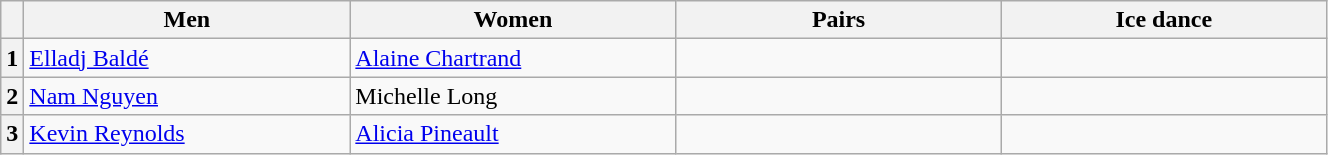<table class="wikitable unsortable" style="text-align:left; width:70%">
<tr>
<th scope="col"></th>
<th scope="col" style="width:25%">Men</th>
<th scope="col" style="width:25%">Women</th>
<th scope="col" style="width:25%">Pairs</th>
<th scope="col" style="width:25%">Ice dance</th>
</tr>
<tr>
<th scope="row">1</th>
<td><a href='#'>Elladj Baldé</a></td>
<td><a href='#'>Alaine Chartrand</a></td>
<td></td>
<td></td>
</tr>
<tr>
<th scope="row">2</th>
<td><a href='#'>Nam Nguyen</a></td>
<td>Michelle Long</td>
<td></td>
<td></td>
</tr>
<tr>
<th scope="row">3</th>
<td><a href='#'>Kevin Reynolds</a></td>
<td><a href='#'>Alicia Pineault</a></td>
<td></td>
<td></td>
</tr>
</table>
